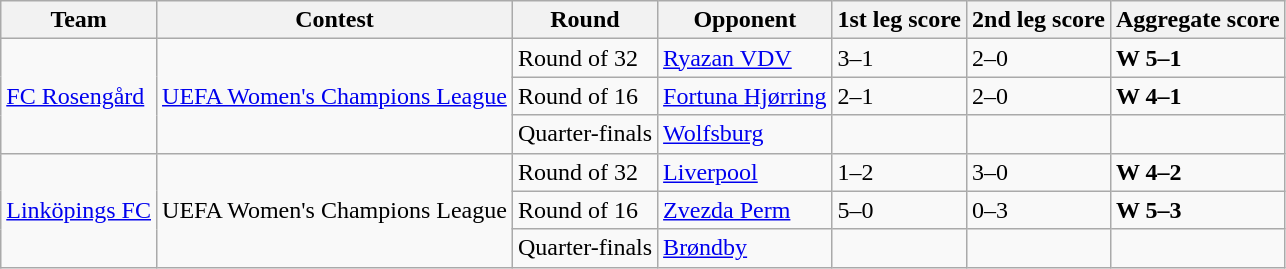<table class="wikitable" style="text-align: left;">
<tr>
<th>Team</th>
<th>Contest</th>
<th>Round</th>
<th>Opponent</th>
<th>1st leg score</th>
<th>2nd leg score</th>
<th>Aggregate score</th>
</tr>
<tr>
<td rowspan=3><a href='#'>FC Rosengård</a></td>
<td rowspan=3><a href='#'>UEFA Women's Champions League</a></td>
<td>Round of 32</td>
<td> <a href='#'>Ryazan VDV</a></td>
<td>3–1</td>
<td>2–0</td>
<td><strong>W 5–1</strong></td>
</tr>
<tr>
<td>Round of 16</td>
<td> <a href='#'>Fortuna Hjørring</a></td>
<td>2–1</td>
<td>2–0</td>
<td><strong>W 4–1</strong></td>
</tr>
<tr>
<td>Quarter-finals</td>
<td> <a href='#'>Wolfsburg</a></td>
<td></td>
<td></td>
<td></td>
</tr>
<tr>
<td rowspan=3><a href='#'>Linköpings FC</a></td>
<td rowspan=3>UEFA Women's Champions League</td>
<td>Round of 32</td>
<td> <a href='#'>Liverpool</a></td>
<td>1–2</td>
<td>3–0</td>
<td><strong>W 4–2</strong></td>
</tr>
<tr>
<td>Round of 16</td>
<td> <a href='#'>Zvezda Perm</a></td>
<td>5–0</td>
<td>0–3</td>
<td><strong>W 5–3</strong></td>
</tr>
<tr>
<td>Quarter-finals</td>
<td> <a href='#'>Brøndby</a></td>
<td></td>
<td></td>
<td></td>
</tr>
</table>
